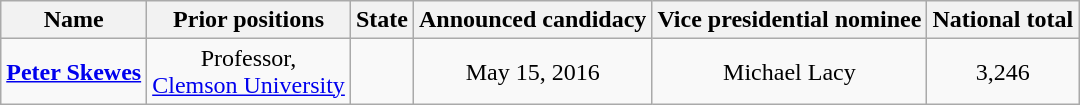<table class="wikitable" style="text-align:center">
<tr>
<th>Name</th>
<th>Prior positions</th>
<th>State</th>
<th>Announced candidacy</th>
<th>Vice presidential nominee</th>
<th>National total</th>
</tr>
<tr>
<td><strong><a href='#'>Peter Skewes</a></strong></td>
<td>Professor,<br><a href='#'>Clemson University</a></td>
<td></td>
<td>May 15, 2016</td>
<td>Michael Lacy</td>
<td>3,246</td>
</tr>
</table>
